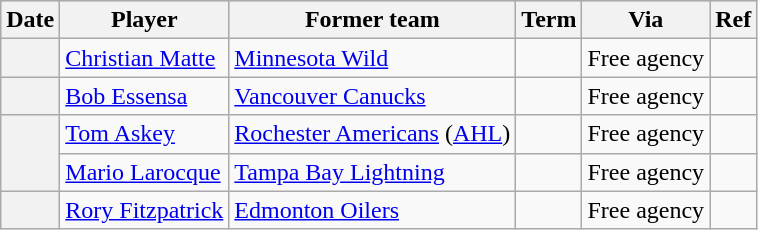<table class="wikitable plainrowheaders">
<tr style="background:#ddd; text-align:center;">
<th>Date</th>
<th>Player</th>
<th>Former team</th>
<th>Term</th>
<th>Via</th>
<th>Ref</th>
</tr>
<tr>
<th scope="row"></th>
<td><a href='#'>Christian Matte</a></td>
<td><a href='#'>Minnesota Wild</a></td>
<td></td>
<td>Free agency</td>
<td></td>
</tr>
<tr>
<th scope="row"></th>
<td><a href='#'>Bob Essensa</a></td>
<td><a href='#'>Vancouver Canucks</a></td>
<td></td>
<td>Free agency</td>
<td></td>
</tr>
<tr>
<th scope="row" rowspan=2></th>
<td><a href='#'>Tom Askey</a></td>
<td><a href='#'>Rochester Americans</a> (<a href='#'>AHL</a>)</td>
<td></td>
<td>Free agency</td>
<td></td>
</tr>
<tr>
<td><a href='#'>Mario Larocque</a></td>
<td><a href='#'>Tampa Bay Lightning</a></td>
<td></td>
<td>Free agency</td>
<td></td>
</tr>
<tr>
<th scope="row"></th>
<td><a href='#'>Rory Fitzpatrick</a></td>
<td><a href='#'>Edmonton Oilers</a></td>
<td></td>
<td>Free agency</td>
<td></td>
</tr>
</table>
